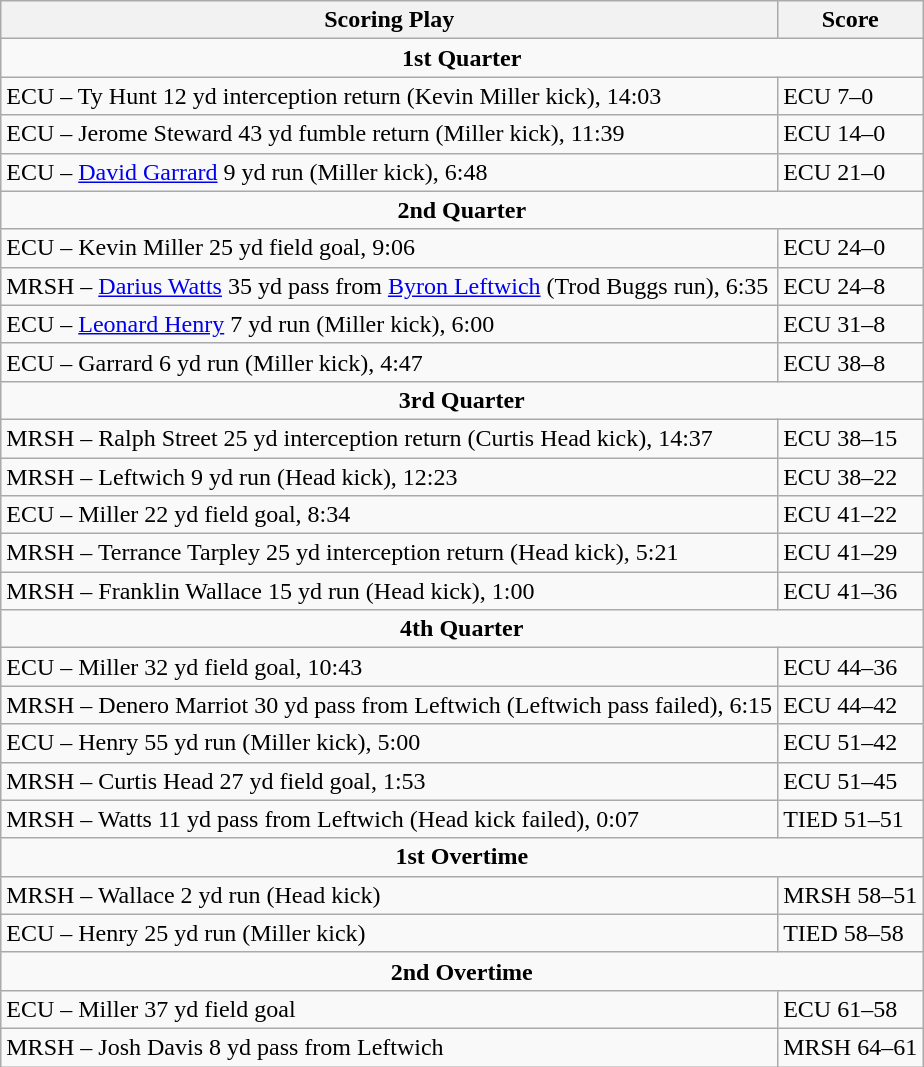<table class="wikitable">
<tr>
<th>Scoring Play</th>
<th>Score</th>
</tr>
<tr>
<td colspan="4" align="center"><strong>1st Quarter</strong></td>
</tr>
<tr>
<td>ECU – Ty Hunt 12 yd interception return (Kevin Miller kick), 14:03</td>
<td>ECU 7–0</td>
</tr>
<tr>
<td>ECU – Jerome Steward 43 yd fumble return (Miller kick), 11:39</td>
<td>ECU 14–0</td>
</tr>
<tr>
<td>ECU – <a href='#'>David Garrard</a> 9 yd run (Miller kick), 6:48</td>
<td>ECU 21–0</td>
</tr>
<tr>
<td colspan="4" align="center"><strong>2nd Quarter</strong></td>
</tr>
<tr>
<td>ECU – Kevin Miller 25 yd field goal, 9:06</td>
<td>ECU 24–0</td>
</tr>
<tr>
<td>MRSH – <a href='#'>Darius Watts</a> 35 yd pass from <a href='#'>Byron Leftwich</a> (Trod Buggs run), 6:35</td>
<td>ECU 24–8</td>
</tr>
<tr>
<td>ECU – <a href='#'>Leonard Henry</a> 7 yd run (Miller kick), 6:00</td>
<td>ECU 31–8</td>
</tr>
<tr>
<td>ECU – Garrard 6 yd run (Miller kick), 4:47</td>
<td>ECU 38–8</td>
</tr>
<tr>
<td colspan="4" align="center"><strong>3rd Quarter</strong></td>
</tr>
<tr>
<td>MRSH – Ralph Street 25 yd interception return (Curtis Head kick), 14:37</td>
<td>ECU 38–15</td>
</tr>
<tr>
<td>MRSH – Leftwich 9 yd run (Head kick), 12:23</td>
<td>ECU 38–22</td>
</tr>
<tr>
<td>ECU – Miller 22 yd field goal, 8:34</td>
<td>ECU 41–22</td>
</tr>
<tr>
<td>MRSH – Terrance Tarpley 25 yd interception return (Head kick), 5:21</td>
<td>ECU 41–29</td>
</tr>
<tr>
<td>MRSH – Franklin Wallace 15 yd run (Head kick), 1:00</td>
<td>ECU 41–36</td>
</tr>
<tr>
<td colspan="4" align="center"><strong>4th Quarter</strong></td>
</tr>
<tr>
<td>ECU – Miller 32 yd field goal, 10:43</td>
<td>ECU 44–36</td>
</tr>
<tr>
<td>MRSH – Denero Marriot 30 yd pass from Leftwich (Leftwich pass failed), 6:15</td>
<td>ECU 44–42</td>
</tr>
<tr>
<td>ECU – Henry 55 yd run (Miller kick), 5:00</td>
<td>ECU 51–42</td>
</tr>
<tr>
<td>MRSH – Curtis Head 27 yd field goal, 1:53</td>
<td>ECU 51–45</td>
</tr>
<tr>
<td>MRSH – Watts 11 yd pass from Leftwich (Head kick failed), 0:07</td>
<td>TIED 51–51</td>
</tr>
<tr>
<td colspan="4" align="center"><strong>1st Overtime</strong></td>
</tr>
<tr>
<td>MRSH – Wallace 2 yd run (Head kick)</td>
<td>MRSH 58–51</td>
</tr>
<tr>
<td>ECU – Henry 25 yd run (Miller kick)</td>
<td>TIED 58–58</td>
</tr>
<tr>
<td colspan="4" align="center"><strong>2nd Overtime</strong></td>
</tr>
<tr>
<td>ECU – Miller 37 yd field goal</td>
<td>ECU 61–58</td>
</tr>
<tr>
<td>MRSH – Josh Davis 8 yd pass from Leftwich</td>
<td>MRSH 64–61</td>
</tr>
</table>
